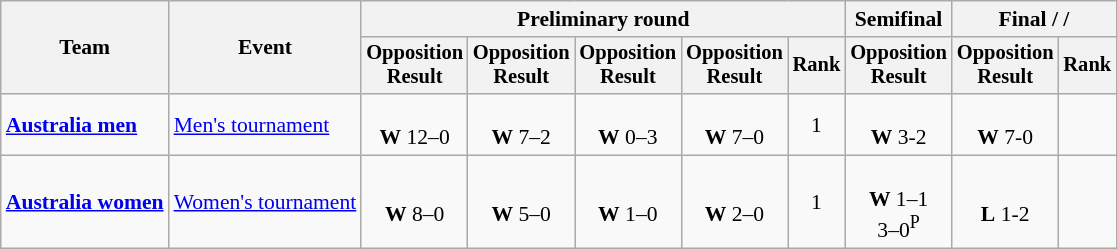<table class=wikitable style=font-size:90%;text-align:center>
<tr>
<th rowspan=2>Team</th>
<th rowspan=2>Event</th>
<th colspan=5>Preliminary round</th>
<th>Semifinal</th>
<th colspan=2>Final /  / </th>
</tr>
<tr style=font-size:95%>
<th>Opposition<br>Result</th>
<th>Opposition<br>Result</th>
<th>Opposition<br>Result</th>
<th>Opposition<br>Result</th>
<th>Rank</th>
<th>Opposition<br>Result</th>
<th>Opposition<br>Result</th>
<th>Rank</th>
</tr>
<tr>
<td align=left><strong><a href='#'>Australia men</a></strong></td>
<td align=left><a href='#'>Men's tournament</a></td>
<td><br> <strong>W</strong> 12–0</td>
<td><br> <strong>W</strong> 7–2</td>
<td><br> <strong>W</strong> 0–3</td>
<td><br> <strong>W</strong> 7–0</td>
<td>1</td>
<td><br><strong>W</strong> 3-2</td>
<td><br><strong>W</strong> 7-0</td>
<td></td>
</tr>
<tr>
<td align=left><strong><a href='#'>Australia women</a></strong></td>
<td align=left><a href='#'>Women's tournament</a></td>
<td> <br> <strong>W</strong> 8–0</td>
<td> <br> <strong>W</strong> 5–0</td>
<td> <br> <strong>W</strong> 1–0</td>
<td> <br> <strong>W</strong> 2–0</td>
<td>1</td>
<td> <br> <strong>W</strong> 1–1<br> 3–0<sup>P</sup></td>
<td> <br> <strong>L</strong> 1-2</td>
<td></td>
</tr>
</table>
